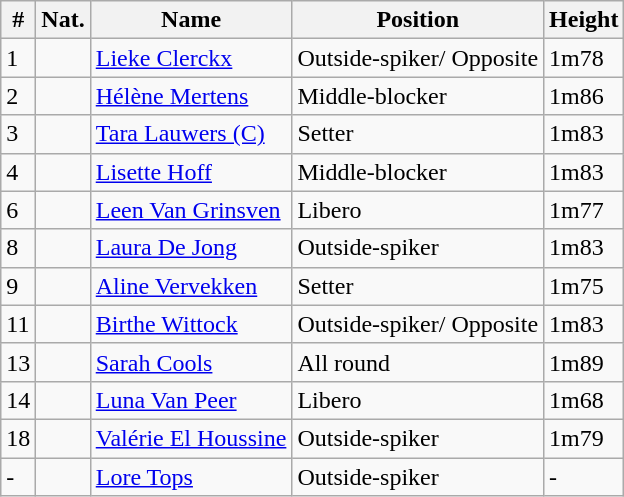<table class="wikitable">
<tr>
<th>#</th>
<th>Nat.</th>
<th>Name</th>
<th>Position</th>
<th>Height</th>
</tr>
<tr>
<td>1</td>
<td></td>
<td><a href='#'>Lieke Clerckx</a></td>
<td>Outside-spiker/ Opposite</td>
<td>1m78</td>
</tr>
<tr>
<td>2</td>
<td></td>
<td><a href='#'>Hélène Mertens</a></td>
<td>Middle-blocker</td>
<td>1m86</td>
</tr>
<tr>
<td>3</td>
<td></td>
<td><a href='#'>Tara Lauwers (C)</a></td>
<td>Setter</td>
<td>1m83</td>
</tr>
<tr>
<td>4</td>
<td></td>
<td><a href='#'>Lisette Hoff</a></td>
<td>Middle-blocker</td>
<td>1m83</td>
</tr>
<tr>
<td>6</td>
<td></td>
<td><a href='#'>Leen Van Grinsven</a></td>
<td>Libero</td>
<td>1m77</td>
</tr>
<tr>
<td>8</td>
<td></td>
<td><a href='#'>Laura De Jong</a></td>
<td>Outside-spiker</td>
<td>1m83</td>
</tr>
<tr>
<td>9</td>
<td></td>
<td><a href='#'>Aline Vervekken</a></td>
<td>Setter</td>
<td>1m75</td>
</tr>
<tr>
<td>11</td>
<td></td>
<td><a href='#'>Birthe Wittock</a></td>
<td>Outside-spiker/ Opposite</td>
<td>1m83</td>
</tr>
<tr>
<td>13</td>
<td></td>
<td><a href='#'>Sarah Cools</a></td>
<td>All round</td>
<td>1m89</td>
</tr>
<tr>
<td>14</td>
<td></td>
<td><a href='#'>Luna Van Peer</a></td>
<td>Libero</td>
<td>1m68</td>
</tr>
<tr>
<td>18</td>
<td></td>
<td><a href='#'>Valérie El Houssine</a></td>
<td>Outside-spiker</td>
<td>1m79</td>
</tr>
<tr>
<td>-</td>
<td></td>
<td><a href='#'>Lore Tops</a></td>
<td>Outside-spiker</td>
<td>-</td>
</tr>
</table>
